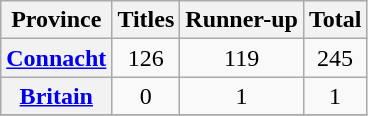<table class="wikitable plainrowheaders sortable">
<tr>
<th scope="col">Province</th>
<th scope="col">Titles</th>
<th scope="col">Runner-up</th>
<th scope="col">Total</th>
</tr>
<tr>
<th scope="row"> <a href='#'>Connacht</a></th>
<td align="center">126</td>
<td align="center">119</td>
<td align="center">245</td>
</tr>
<tr>
<th scope="row"> <a href='#'>Britain</a></th>
<td align="center">0</td>
<td align="center">1</td>
<td align="center">1</td>
</tr>
<tr>
</tr>
</table>
